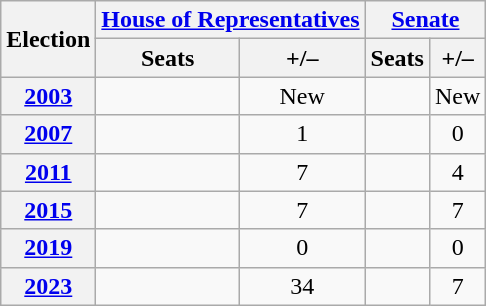<table class="wikitable" style="text-align:center">
<tr>
<th rowspan="2">Election</th>
<th colspan="2"><a href='#'>House of Representatives</a></th>
<th colspan="2"><a href='#'>Senate</a></th>
</tr>
<tr>
<th>Seats</th>
<th>+/–</th>
<th>Seats</th>
<th>+/–</th>
</tr>
<tr>
<th><a href='#'>2003</a></th>
<td></td>
<td>New</td>
<td></td>
<td>New</td>
</tr>
<tr>
<th><a href='#'>2007</a></th>
<td></td>
<td> 1</td>
<td></td>
<td> 0</td>
</tr>
<tr>
<th><a href='#'>2011</a></th>
<td></td>
<td> 7</td>
<td></td>
<td> 4</td>
</tr>
<tr>
<th><a href='#'>2015</a></th>
<td></td>
<td> 7</td>
<td></td>
<td> 7</td>
</tr>
<tr>
<th><a href='#'>2019</a></th>
<td></td>
<td> 0</td>
<td></td>
<td> 0</td>
</tr>
<tr>
<th><a href='#'>2023</a></th>
<td></td>
<td> 34</td>
<td></td>
<td> 7</td>
</tr>
</table>
